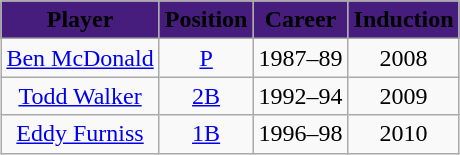<table class="wikitable" style="margin: 1em auto 1em auto">
<tr style="text-align:center;">
<th style="background:#461D7C;" align="center"><span>Player</span></th>
<th style="background:#461D7C;" align="center"><span>Position</span></th>
<th style="background:#461D7C;" align="center"><span>Career</span></th>
<th style="background:#461D7C;" align="center"><span>Induction</span></th>
</tr>
<tr style="text-align:center;">
<td><a href='#'>Ben McDonald</a></td>
<td><a href='#'>P</a></td>
<td>1987–89</td>
<td>2008</td>
</tr>
<tr style="text-align:center;">
<td><a href='#'>Todd Walker</a></td>
<td><a href='#'>2B</a></td>
<td>1992–94</td>
<td>2009</td>
</tr>
<tr style="text-align:center;">
<td><a href='#'>Eddy Furniss</a></td>
<td><a href='#'>1B</a></td>
<td>1996–98</td>
<td>2010</td>
</tr>
</table>
